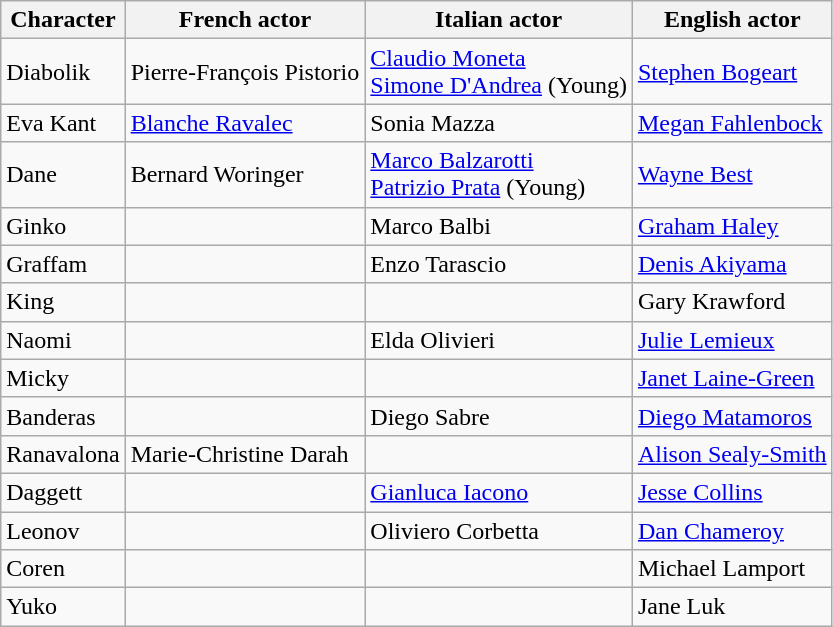<table class="wikitable">
<tr>
<th>Character</th>
<th>French actor</th>
<th>Italian actor</th>
<th>English actor</th>
</tr>
<tr>
<td>Diabolik</td>
<td>Pierre-François Pistorio</td>
<td><a href='#'>Claudio Moneta</a><br><a href='#'>Simone D'Andrea</a> (Young)</td>
<td><a href='#'>Stephen Bogeart</a></td>
</tr>
<tr>
<td>Eva Kant</td>
<td><a href='#'>Blanche Ravalec</a></td>
<td>Sonia Mazza</td>
<td><a href='#'>Megan Fahlenbock</a></td>
</tr>
<tr>
<td>Dane</td>
<td>Bernard Woringer</td>
<td><a href='#'>Marco Balzarotti</a><br><a href='#'>Patrizio Prata</a> (Young)</td>
<td><a href='#'>Wayne Best</a></td>
</tr>
<tr>
<td>Ginko</td>
<td></td>
<td>Marco Balbi</td>
<td><a href='#'>Graham Haley</a></td>
</tr>
<tr>
<td>Graffam</td>
<td></td>
<td>Enzo Tarascio</td>
<td><a href='#'>Denis Akiyama</a></td>
</tr>
<tr>
<td>King</td>
<td></td>
<td></td>
<td>Gary Krawford</td>
</tr>
<tr>
<td>Naomi</td>
<td></td>
<td>Elda Olivieri</td>
<td><a href='#'>Julie Lemieux</a></td>
</tr>
<tr>
<td>Micky</td>
<td></td>
<td></td>
<td><a href='#'>Janet Laine-Green</a></td>
</tr>
<tr>
<td>Banderas</td>
<td></td>
<td>Diego Sabre</td>
<td><a href='#'>Diego Matamoros</a></td>
</tr>
<tr>
<td>Ranavalona</td>
<td>Marie-Christine Darah</td>
<td></td>
<td><a href='#'>Alison Sealy-Smith</a></td>
</tr>
<tr>
<td>Daggett</td>
<td></td>
<td><a href='#'>Gianluca Iacono</a></td>
<td><a href='#'>Jesse Collins</a></td>
</tr>
<tr>
<td>Leonov</td>
<td></td>
<td>Oliviero Corbetta</td>
<td><a href='#'>Dan Chameroy</a></td>
</tr>
<tr>
<td>Coren</td>
<td></td>
<td></td>
<td>Michael Lamport</td>
</tr>
<tr>
<td>Yuko</td>
<td></td>
<td></td>
<td>Jane Luk</td>
</tr>
</table>
